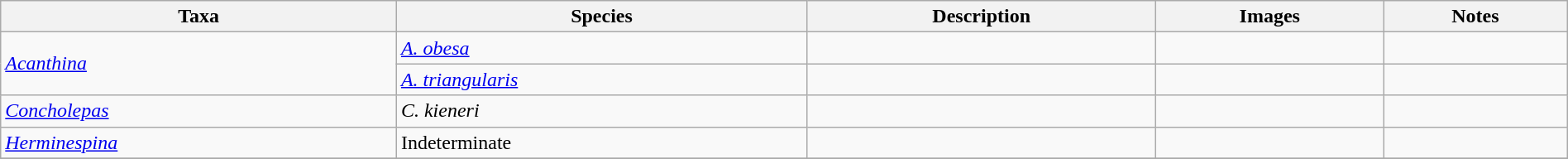<table class="wikitable"  style="margin:auto; width:100%;">
<tr>
<th>Taxa</th>
<th>Species</th>
<th>Description</th>
<th>Images</th>
<th class=unsortable>Notes</th>
</tr>
<tr>
<td rowspan = "2"><em><a href='#'>Acanthina</a></em></td>
<td><em><a href='#'>A. obesa</a></em></td>
<td></td>
<td></td>
<td></td>
</tr>
<tr>
<td><em><a href='#'>A. triangularis</a></em></td>
<td></td>
<td></td>
<td></td>
</tr>
<tr>
<td><em><a href='#'>Concholepas</a></em></td>
<td><em>C. kieneri</em></td>
<td></td>
<td></td>
<td></td>
</tr>
<tr>
<td><em><a href='#'>Herminespina</a></em></td>
<td>Indeterminate</td>
<td></td>
<td></td>
<td></td>
</tr>
<tr>
</tr>
</table>
